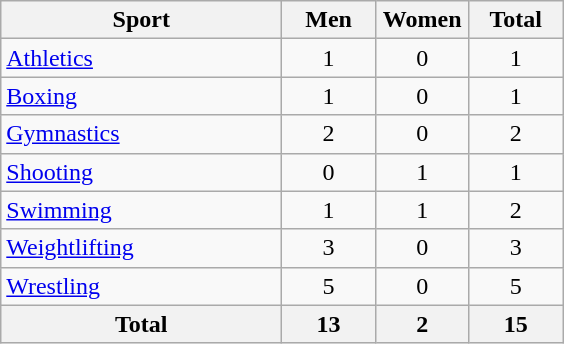<table class="wikitable sortable" style="text-align:center;">
<tr>
<th width=180>Sport</th>
<th width=55>Men</th>
<th width=55>Women</th>
<th width=55>Total</th>
</tr>
<tr>
<td align=left><a href='#'>Athletics</a></td>
<td>1</td>
<td>0</td>
<td>1</td>
</tr>
<tr>
<td align=left><a href='#'>Boxing</a></td>
<td>1</td>
<td>0</td>
<td>1</td>
</tr>
<tr>
<td align=left><a href='#'>Gymnastics</a></td>
<td>2</td>
<td>0</td>
<td>2</td>
</tr>
<tr>
<td align=left><a href='#'>Shooting</a></td>
<td>0</td>
<td>1</td>
<td>1</td>
</tr>
<tr>
<td align=left><a href='#'>Swimming</a></td>
<td>1</td>
<td>1</td>
<td>2</td>
</tr>
<tr>
<td align=left><a href='#'>Weightlifting</a></td>
<td>3</td>
<td>0</td>
<td>3</td>
</tr>
<tr>
<td align=left><a href='#'>Wrestling</a></td>
<td>5</td>
<td>0</td>
<td>5</td>
</tr>
<tr>
<th>Total</th>
<th>13</th>
<th>2</th>
<th>15</th>
</tr>
</table>
